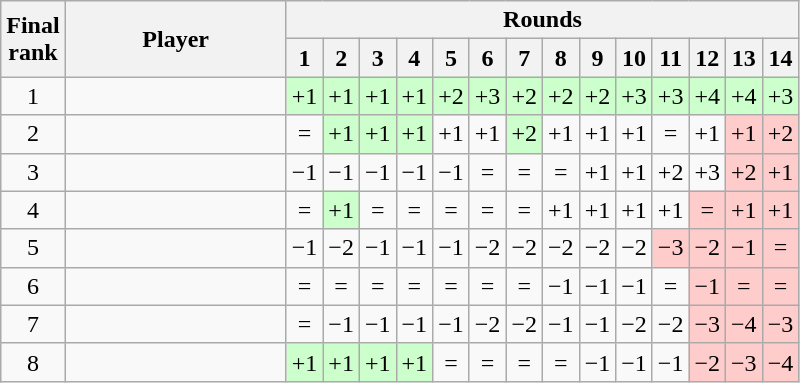<table class="wikitable" style="font-size:100%; text-align:center; white-space: nowrap;">
<tr>
<th rowspan=2>Final<br>rank</th>
<th ! style="width:140px;" rowspan=2>Player</th>
<th ! colspan=14>Rounds</th>
</tr>
<tr>
<th>1</th>
<th>2</th>
<th>3</th>
<th>4</th>
<th>5</th>
<th>6</th>
<th>7</th>
<th>8</th>
<th>9</th>
<th>10</th>
<th>11</th>
<th>12</th>
<th>13</th>
<th>14</th>
</tr>
<tr>
<td>1</td>
<td align="left"></td>
<td bgcolor="#ccffcc">+1</td>
<td bgcolor="#ccffcc">+1</td>
<td bgcolor="#ccffcc">+1</td>
<td bgcolor="#ccffcc">+1</td>
<td bgcolor="#ccffcc">+2</td>
<td bgcolor="#ccffcc">+3</td>
<td bgcolor="#ccffcc">+2</td>
<td bgcolor="#ccffcc">+2</td>
<td bgcolor="#ccffcc">+2</td>
<td bgcolor="#ccffcc">+3</td>
<td bgcolor="#ccffcc">+3</td>
<td bgcolor="#ccffcc">+4</td>
<td bgcolor="#ccffcc">+4</td>
<td bgcolor="#ccffcc">+3</td>
</tr>
<tr>
<td>2</td>
<td align="left"></td>
<td>=</td>
<td bgcolor="#ccffcc">+1</td>
<td bgcolor="#ccffcc">+1</td>
<td bgcolor="#ccffcc">+1</td>
<td>+1</td>
<td>+1</td>
<td bgcolor="#ccffcc">+2</td>
<td>+1</td>
<td>+1</td>
<td>+1</td>
<td>=</td>
<td>+1</td>
<td bgcolor=#ffcccc>+1</td>
<td bgcolor=#ffcccc>+2</td>
</tr>
<tr>
<td>3</td>
<td align="left"></td>
<td>−1</td>
<td>−1</td>
<td>−1</td>
<td>−1</td>
<td>−1</td>
<td>=</td>
<td>=</td>
<td>=</td>
<td>+1</td>
<td>+1</td>
<td>+2</td>
<td>+3</td>
<td bgcolor=#ffcccc>+2</td>
<td bgcolor=#ffcccc>+1</td>
</tr>
<tr>
<td>4</td>
<td align="left"></td>
<td>=</td>
<td bgcolor="#ccffcc">+1</td>
<td>=</td>
<td>=</td>
<td>=</td>
<td>=</td>
<td>=</td>
<td>+1</td>
<td>+1</td>
<td>+1</td>
<td>+1</td>
<td bgcolor=#ffcccc>=</td>
<td bgcolor=#ffcccc>+1</td>
<td bgcolor=#ffcccc>+1</td>
</tr>
<tr>
<td>5</td>
<td align="left"></td>
<td>−1</td>
<td>−2</td>
<td>−1</td>
<td>−1</td>
<td>−1</td>
<td>−2</td>
<td>−2</td>
<td>−2</td>
<td>−2</td>
<td>−2</td>
<td bgcolor=#ffcccc>−3</td>
<td bgcolor=#ffcccc>−2</td>
<td bgcolor="#ffcccc">−1</td>
<td bgcolor=#ffcccc>=</td>
</tr>
<tr>
<td>6</td>
<td align="left"></td>
<td>=</td>
<td>=</td>
<td>=</td>
<td>=</td>
<td>=</td>
<td>=</td>
<td>=</td>
<td>−1</td>
<td>−1</td>
<td>−1</td>
<td>=</td>
<td bgcolor=#ffcccc>−1</td>
<td bgcolor=#ffcccc>=</td>
<td bgcolor="#ffcccc">=</td>
</tr>
<tr>
<td>7</td>
<td align="left"></td>
<td>=</td>
<td>−1</td>
<td>−1</td>
<td>−1</td>
<td>−1</td>
<td>−2</td>
<td>−2</td>
<td>−1</td>
<td>−1</td>
<td>−2</td>
<td>−2</td>
<td bgcolor=#ffcccc>−3</td>
<td bgcolor=#ffcccc>−4</td>
<td bgcolor=#ffcccc>−3</td>
</tr>
<tr>
<td>8</td>
<td align="left"></td>
<td bgcolor=#ccffcc>+1</td>
<td bgcolor=#ccffcc>+1</td>
<td bgcolor=#ccffcc>+1</td>
<td bgcolor=#ccffcc>+1</td>
<td>=</td>
<td>=</td>
<td>=</td>
<td>=</td>
<td>−1</td>
<td>−1</td>
<td>−1</td>
<td bgcolor=#ffcccc>−2</td>
<td bgcolor=#ffcccc>−3</td>
<td bgcolor=#ffcccc>−4</td>
</tr>
</table>
